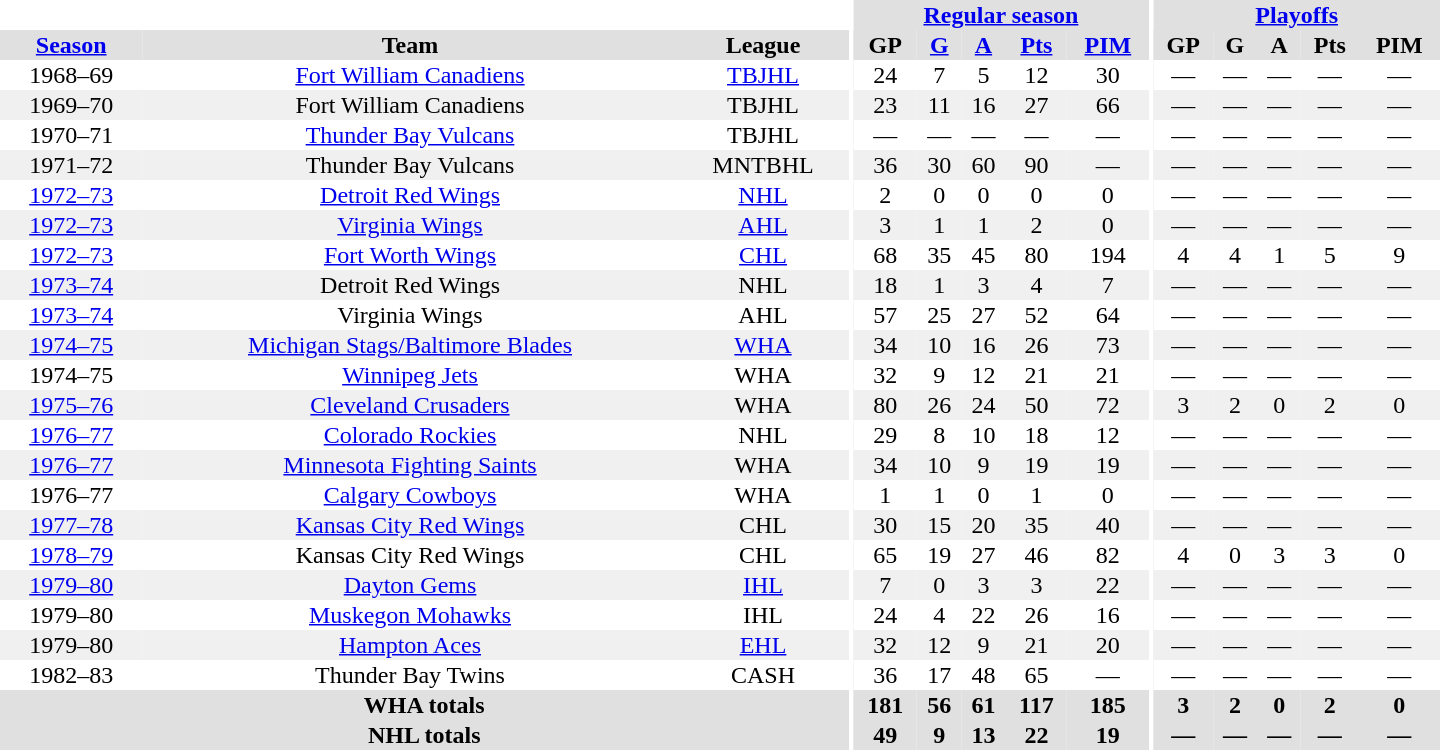<table border="0" cellpadding="1" cellspacing="0" style="text-align:center; width:60em">
<tr bgcolor="#e0e0e0">
<th colspan="3" bgcolor="#ffffff"></th>
<th rowspan="100" bgcolor="#ffffff"></th>
<th colspan="5"><a href='#'>Regular season</a></th>
<th rowspan="100" bgcolor="#ffffff"></th>
<th colspan="5"><a href='#'>Playoffs</a></th>
</tr>
<tr bgcolor="#e0e0e0">
<th><a href='#'>Season</a></th>
<th>Team</th>
<th>League</th>
<th>GP</th>
<th><a href='#'>G</a></th>
<th><a href='#'>A</a></th>
<th><a href='#'>Pts</a></th>
<th><a href='#'>PIM</a></th>
<th>GP</th>
<th>G</th>
<th>A</th>
<th>Pts</th>
<th>PIM</th>
</tr>
<tr>
<td>1968–69</td>
<td><a href='#'>Fort William Canadiens</a></td>
<td><a href='#'>TBJHL</a></td>
<td>24</td>
<td>7</td>
<td>5</td>
<td>12</td>
<td>30</td>
<td>—</td>
<td>—</td>
<td>—</td>
<td>—</td>
<td>—</td>
</tr>
<tr bgcolor="#f0f0f0">
<td>1969–70</td>
<td>Fort William Canadiens</td>
<td>TBJHL</td>
<td>23</td>
<td>11</td>
<td>16</td>
<td>27</td>
<td>66</td>
<td>—</td>
<td>—</td>
<td>—</td>
<td>—</td>
<td>—</td>
</tr>
<tr>
<td>1970–71</td>
<td><a href='#'>Thunder Bay Vulcans</a></td>
<td>TBJHL</td>
<td>—</td>
<td>—</td>
<td>—</td>
<td>—</td>
<td>—</td>
<td>—</td>
<td>—</td>
<td>—</td>
<td>—</td>
<td>—</td>
</tr>
<tr bgcolor="#f0f0f0">
<td>1971–72</td>
<td>Thunder Bay Vulcans</td>
<td>MNTBHL</td>
<td>36</td>
<td>30</td>
<td>60</td>
<td>90</td>
<td>—</td>
<td>—</td>
<td>—</td>
<td>—</td>
<td>—</td>
<td>—</td>
</tr>
<tr>
<td><a href='#'>1972–73</a></td>
<td><a href='#'>Detroit Red Wings</a></td>
<td><a href='#'>NHL</a></td>
<td>2</td>
<td>0</td>
<td>0</td>
<td>0</td>
<td>0</td>
<td>—</td>
<td>—</td>
<td>—</td>
<td>—</td>
<td>—</td>
</tr>
<tr bgcolor="#f0f0f0">
<td><a href='#'>1972–73</a></td>
<td><a href='#'>Virginia Wings</a></td>
<td><a href='#'>AHL</a></td>
<td>3</td>
<td>1</td>
<td>1</td>
<td>2</td>
<td>0</td>
<td>—</td>
<td>—</td>
<td>—</td>
<td>—</td>
<td>—</td>
</tr>
<tr>
<td><a href='#'>1972–73</a></td>
<td><a href='#'>Fort Worth Wings</a></td>
<td><a href='#'>CHL</a></td>
<td>68</td>
<td>35</td>
<td>45</td>
<td>80</td>
<td>194</td>
<td>4</td>
<td>4</td>
<td>1</td>
<td>5</td>
<td>9</td>
</tr>
<tr bgcolor="#f0f0f0">
<td><a href='#'>1973–74</a></td>
<td>Detroit Red Wings</td>
<td>NHL</td>
<td>18</td>
<td>1</td>
<td>3</td>
<td>4</td>
<td>7</td>
<td>—</td>
<td>—</td>
<td>—</td>
<td>—</td>
<td>—</td>
</tr>
<tr>
<td><a href='#'>1973–74</a></td>
<td>Virginia Wings</td>
<td>AHL</td>
<td>57</td>
<td>25</td>
<td>27</td>
<td>52</td>
<td>64</td>
<td>—</td>
<td>—</td>
<td>—</td>
<td>—</td>
<td>—</td>
</tr>
<tr bgcolor="#f0f0f0">
<td><a href='#'>1974–75</a></td>
<td><a href='#'>Michigan Stags/Baltimore Blades</a></td>
<td><a href='#'>WHA</a></td>
<td>34</td>
<td>10</td>
<td>16</td>
<td>26</td>
<td>73</td>
<td>—</td>
<td>—</td>
<td>—</td>
<td>—</td>
<td>—</td>
</tr>
<tr>
<td>1974–75</td>
<td><a href='#'>Winnipeg Jets</a></td>
<td>WHA</td>
<td>32</td>
<td>9</td>
<td>12</td>
<td>21</td>
<td>21</td>
<td>—</td>
<td>—</td>
<td>—</td>
<td>—</td>
<td>—</td>
</tr>
<tr bgcolor="#f0f0f0">
<td><a href='#'>1975–76</a></td>
<td><a href='#'>Cleveland Crusaders</a></td>
<td>WHA</td>
<td>80</td>
<td>26</td>
<td>24</td>
<td>50</td>
<td>72</td>
<td>3</td>
<td>2</td>
<td>0</td>
<td>2</td>
<td>0</td>
</tr>
<tr>
<td><a href='#'>1976–77</a></td>
<td><a href='#'>Colorado Rockies</a></td>
<td>NHL</td>
<td>29</td>
<td>8</td>
<td>10</td>
<td>18</td>
<td>12</td>
<td>—</td>
<td>—</td>
<td>—</td>
<td>—</td>
<td>—</td>
</tr>
<tr bgcolor="#f0f0f0">
<td><a href='#'>1976–77</a></td>
<td><a href='#'>Minnesota Fighting Saints</a></td>
<td>WHA</td>
<td>34</td>
<td>10</td>
<td>9</td>
<td>19</td>
<td>19</td>
<td>—</td>
<td>—</td>
<td>—</td>
<td>—</td>
<td>—</td>
</tr>
<tr>
<td>1976–77</td>
<td><a href='#'>Calgary Cowboys</a></td>
<td>WHA</td>
<td>1</td>
<td>1</td>
<td>0</td>
<td>1</td>
<td>0</td>
<td>—</td>
<td>—</td>
<td>—</td>
<td>—</td>
<td>—</td>
</tr>
<tr bgcolor="#f0f0f0">
<td><a href='#'>1977–78</a></td>
<td><a href='#'>Kansas City Red Wings</a></td>
<td>CHL</td>
<td>30</td>
<td>15</td>
<td>20</td>
<td>35</td>
<td>40</td>
<td>—</td>
<td>—</td>
<td>—</td>
<td>—</td>
<td>—</td>
</tr>
<tr>
<td><a href='#'>1978–79</a></td>
<td>Kansas City Red Wings</td>
<td>CHL</td>
<td>65</td>
<td>19</td>
<td>27</td>
<td>46</td>
<td>82</td>
<td>4</td>
<td>0</td>
<td>3</td>
<td>3</td>
<td>0</td>
</tr>
<tr bgcolor="#f0f0f0">
<td><a href='#'>1979–80</a></td>
<td><a href='#'>Dayton Gems</a></td>
<td><a href='#'>IHL</a></td>
<td>7</td>
<td>0</td>
<td>3</td>
<td>3</td>
<td>22</td>
<td>—</td>
<td>—</td>
<td>—</td>
<td>—</td>
<td>—</td>
</tr>
<tr>
<td>1979–80</td>
<td><a href='#'>Muskegon Mohawks</a></td>
<td>IHL</td>
<td>24</td>
<td>4</td>
<td>22</td>
<td>26</td>
<td>16</td>
<td>—</td>
<td>—</td>
<td>—</td>
<td>—</td>
<td>—</td>
</tr>
<tr bgcolor="#f0f0f0">
<td>1979–80</td>
<td><a href='#'>Hampton Aces</a></td>
<td><a href='#'>EHL</a></td>
<td>32</td>
<td>12</td>
<td>9</td>
<td>21</td>
<td>20</td>
<td>—</td>
<td>—</td>
<td>—</td>
<td>—</td>
<td>—</td>
</tr>
<tr>
<td>1982–83</td>
<td>Thunder Bay Twins</td>
<td>CASH</td>
<td>36</td>
<td>17</td>
<td>48</td>
<td>65</td>
<td>—</td>
<td>—</td>
<td>—</td>
<td>—</td>
<td>—</td>
<td>—</td>
</tr>
<tr bgcolor="#e0e0e0">
<th colspan="3">WHA totals</th>
<th>181</th>
<th>56</th>
<th>61</th>
<th>117</th>
<th>185</th>
<th>3</th>
<th>2</th>
<th>0</th>
<th>2</th>
<th>0</th>
</tr>
<tr bgcolor="#e0e0e0">
<th colspan="3">NHL totals</th>
<th>49</th>
<th>9</th>
<th>13</th>
<th>22</th>
<th>19</th>
<th>—</th>
<th>—</th>
<th>—</th>
<th>—</th>
<th>—</th>
</tr>
</table>
